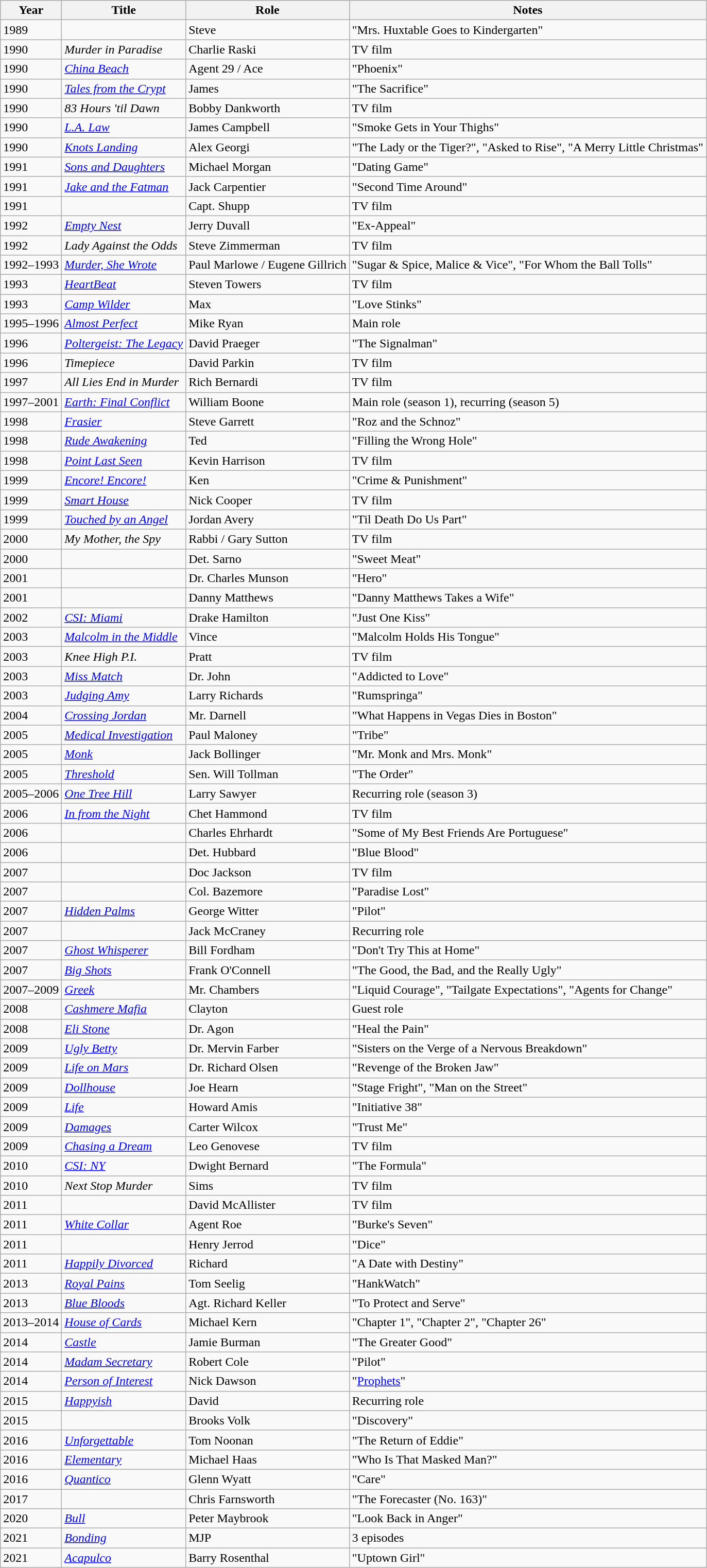<table class="wikitable sortable">
<tr>
<th>Year</th>
<th>Title</th>
<th>Role</th>
<th class="unsortable">Notes</th>
</tr>
<tr>
<td>1989</td>
<td><em></em></td>
<td>Steve</td>
<td>"Mrs. Huxtable Goes to Kindergarten"</td>
</tr>
<tr>
<td>1990</td>
<td><em>Murder in Paradise</em></td>
<td>Charlie Raski</td>
<td>TV film</td>
</tr>
<tr>
<td>1990</td>
<td><em><a href='#'>China Beach</a></em></td>
<td>Agent 29 / Ace</td>
<td>"Phoenix"</td>
</tr>
<tr>
<td>1990</td>
<td><em><a href='#'>Tales from the Crypt</a></em></td>
<td>James</td>
<td>"The Sacrifice"</td>
</tr>
<tr>
<td>1990</td>
<td><em>83 Hours 'til Dawn</em></td>
<td>Bobby Dankworth</td>
<td>TV film</td>
</tr>
<tr>
<td>1990</td>
<td><em><a href='#'>L.A. Law</a></em></td>
<td>James Campbell</td>
<td>"Smoke Gets in Your Thighs"</td>
</tr>
<tr>
<td>1990</td>
<td><em><a href='#'>Knots Landing</a></em></td>
<td>Alex Georgi</td>
<td>"The Lady or the Tiger?", "Asked to Rise", "A Merry Little Christmas"</td>
</tr>
<tr>
<td>1991</td>
<td><em><a href='#'>Sons and Daughters</a></em></td>
<td>Michael Morgan</td>
<td>"Dating Game"</td>
</tr>
<tr>
<td>1991</td>
<td><em><a href='#'>Jake and the Fatman</a></em></td>
<td>Jack Carpentier</td>
<td>"Second Time Around"</td>
</tr>
<tr>
<td>1991</td>
<td><em></em></td>
<td>Capt. Shupp</td>
<td>TV film</td>
</tr>
<tr>
<td>1992</td>
<td><em><a href='#'>Empty Nest</a></em></td>
<td>Jerry Duvall</td>
<td>"Ex-Appeal"</td>
</tr>
<tr>
<td>1992</td>
<td><em>Lady Against the Odds</em></td>
<td>Steve Zimmerman</td>
<td>TV film</td>
</tr>
<tr>
<td>1992–1993</td>
<td><em><a href='#'>Murder, She Wrote</a></em></td>
<td>Paul Marlowe / Eugene Gillrich</td>
<td>"Sugar & Spice, Malice & Vice", "For Whom the Ball Tolls"</td>
</tr>
<tr>
<td>1993</td>
<td><em><a href='#'>HeartBeat</a></em></td>
<td>Steven Towers</td>
<td>TV film</td>
</tr>
<tr>
<td>1993</td>
<td><em><a href='#'>Camp Wilder</a></em></td>
<td>Max</td>
<td>"Love Stinks"</td>
</tr>
<tr>
<td>1995–1996</td>
<td><em><a href='#'>Almost Perfect</a></em></td>
<td>Mike Ryan</td>
<td>Main role</td>
</tr>
<tr>
<td>1996</td>
<td><em><a href='#'>Poltergeist: The Legacy</a></em></td>
<td>David Praeger</td>
<td>"The Signalman"</td>
</tr>
<tr>
<td>1996</td>
<td><em>Timepiece</em></td>
<td>David Parkin</td>
<td>TV film</td>
</tr>
<tr>
<td>1997</td>
<td><em>All Lies End in Murder</em></td>
<td>Rich Bernardi</td>
<td>TV film</td>
</tr>
<tr>
<td>1997–2001</td>
<td><em><a href='#'>Earth: Final Conflict</a></em></td>
<td>William Boone</td>
<td>Main role (season 1), recurring (season 5)</td>
</tr>
<tr>
<td>1998</td>
<td><em><a href='#'>Frasier</a></em></td>
<td>Steve Garrett</td>
<td>"Roz and the Schnoz"</td>
</tr>
<tr>
<td>1998</td>
<td><em><a href='#'>Rude Awakening</a></em></td>
<td>Ted</td>
<td>"Filling the Wrong Hole"</td>
</tr>
<tr>
<td>1998</td>
<td><em><a href='#'>Point Last Seen</a></em></td>
<td>Kevin Harrison</td>
<td>TV film</td>
</tr>
<tr>
<td>1999</td>
<td><em><a href='#'>Encore! Encore!</a></em></td>
<td>Ken</td>
<td>"Crime & Punishment"</td>
</tr>
<tr>
<td>1999</td>
<td><em><a href='#'>Smart House</a></em></td>
<td>Nick Cooper</td>
<td>TV film</td>
</tr>
<tr>
<td>1999</td>
<td><em><a href='#'>Touched by an Angel</a></em></td>
<td>Jordan Avery</td>
<td>"Til Death Do Us Part"</td>
</tr>
<tr>
<td>2000</td>
<td><em>My Mother, the Spy</em></td>
<td>Rabbi / Gary Sutton</td>
<td>TV film</td>
</tr>
<tr>
<td>2000</td>
<td><em></em></td>
<td>Det. Sarno</td>
<td>"Sweet Meat"</td>
</tr>
<tr>
<td>2001</td>
<td><em></em></td>
<td>Dr. Charles Munson</td>
<td>"Hero"</td>
</tr>
<tr>
<td>2001</td>
<td><em></em></td>
<td>Danny Matthews</td>
<td>"Danny Matthews Takes a Wife"</td>
</tr>
<tr>
<td>2002</td>
<td><em><a href='#'>CSI: Miami</a></em></td>
<td>Drake Hamilton</td>
<td>"Just One Kiss"</td>
</tr>
<tr>
<td>2003</td>
<td><em><a href='#'>Malcolm in the Middle</a></em></td>
<td>Vince</td>
<td>"Malcolm Holds His Tongue"</td>
</tr>
<tr>
<td>2003</td>
<td><em>Knee High P.I.</em></td>
<td>Pratt</td>
<td>TV film</td>
</tr>
<tr>
<td>2003</td>
<td><em><a href='#'>Miss Match</a></em></td>
<td>Dr. John</td>
<td>"Addicted to Love"</td>
</tr>
<tr>
<td>2003</td>
<td><em><a href='#'>Judging Amy</a></em></td>
<td>Larry Richards</td>
<td>"Rumspringa"</td>
</tr>
<tr>
<td>2004</td>
<td><em><a href='#'>Crossing Jordan</a></em></td>
<td>Mr. Darnell</td>
<td>"What Happens in Vegas Dies in Boston"</td>
</tr>
<tr>
<td>2005</td>
<td><em><a href='#'>Medical Investigation</a></em></td>
<td>Paul Maloney</td>
<td>"Tribe"</td>
</tr>
<tr>
<td>2005</td>
<td><em><a href='#'>Monk</a></em></td>
<td>Jack Bollinger</td>
<td>"Mr. Monk and Mrs. Monk"</td>
</tr>
<tr>
<td>2005</td>
<td><em><a href='#'>Threshold</a></em></td>
<td>Sen. Will Tollman</td>
<td>"The Order"</td>
</tr>
<tr>
<td>2005–2006</td>
<td><em><a href='#'>One Tree Hill</a></em></td>
<td>Larry Sawyer</td>
<td>Recurring role (season 3)</td>
</tr>
<tr>
<td>2006</td>
<td><em><a href='#'>In from the Night</a></em></td>
<td>Chet Hammond</td>
<td>TV film</td>
</tr>
<tr>
<td>2006</td>
<td><em></em></td>
<td>Charles Ehrhardt</td>
<td>"Some of My Best Friends Are Portuguese"</td>
</tr>
<tr>
<td>2006</td>
<td><em></em></td>
<td>Det. Hubbard</td>
<td>"Blue Blood"</td>
</tr>
<tr>
<td>2007</td>
<td><em></em></td>
<td>Doc Jackson</td>
<td>TV film</td>
</tr>
<tr>
<td>2007</td>
<td><em></em></td>
<td>Col. Bazemore</td>
<td>"Paradise Lost"</td>
</tr>
<tr>
<td>2007</td>
<td><em><a href='#'>Hidden Palms</a></em></td>
<td>George Witter</td>
<td>"Pilot"</td>
</tr>
<tr>
<td>2007</td>
<td><em></em></td>
<td>Jack McCraney</td>
<td>Recurring role</td>
</tr>
<tr>
<td>2007</td>
<td><em><a href='#'>Ghost Whisperer</a></em></td>
<td>Bill Fordham</td>
<td>"Don't Try This at Home"</td>
</tr>
<tr>
<td>2007</td>
<td><em><a href='#'>Big Shots</a></em></td>
<td>Frank O'Connell</td>
<td>"The Good, the Bad, and the Really Ugly"</td>
</tr>
<tr>
<td>2007–2009</td>
<td><em><a href='#'>Greek</a></em></td>
<td>Mr. Chambers</td>
<td>"Liquid Courage", "Tailgate Expectations", "Agents for Change"</td>
</tr>
<tr>
<td>2008</td>
<td><em><a href='#'>Cashmere Mafia</a></em></td>
<td>Clayton</td>
<td>Guest role</td>
</tr>
<tr>
<td>2008</td>
<td><em><a href='#'>Eli Stone</a></em></td>
<td>Dr. Agon</td>
<td>"Heal the Pain"</td>
</tr>
<tr>
<td>2009</td>
<td><em><a href='#'>Ugly Betty</a></em></td>
<td>Dr. Mervin Farber</td>
<td>"Sisters on the Verge of a Nervous Breakdown"</td>
</tr>
<tr>
<td>2009</td>
<td><em><a href='#'>Life on Mars</a></em></td>
<td>Dr. Richard Olsen</td>
<td>"Revenge of the Broken Jaw"</td>
</tr>
<tr>
<td>2009</td>
<td><em><a href='#'>Dollhouse</a></em></td>
<td>Joe Hearn</td>
<td>"Stage Fright", "Man on the Street"</td>
</tr>
<tr>
<td>2009</td>
<td><em><a href='#'>Life</a></em></td>
<td>Howard Amis</td>
<td>"Initiative 38"</td>
</tr>
<tr>
<td>2009</td>
<td><em><a href='#'>Damages</a></em></td>
<td>Carter Wilcox</td>
<td>"Trust Me"</td>
</tr>
<tr>
<td>2009</td>
<td><em><a href='#'>Chasing a Dream</a></em></td>
<td>Leo Genovese</td>
<td>TV film</td>
</tr>
<tr>
<td>2010</td>
<td><em><a href='#'>CSI: NY</a></em></td>
<td>Dwight Bernard</td>
<td>"The Formula"</td>
</tr>
<tr>
<td>2010</td>
<td><em>Next Stop Murder</em></td>
<td>Sims</td>
<td>TV film</td>
</tr>
<tr>
<td>2011</td>
<td><em></em></td>
<td>David McAllister</td>
<td>TV film</td>
</tr>
<tr>
<td>2011</td>
<td><em><a href='#'>White Collar</a></em></td>
<td>Agent Roe</td>
<td>"Burke's Seven"</td>
</tr>
<tr>
<td>2011</td>
<td><em></em></td>
<td>Henry Jerrod</td>
<td>"Dice"</td>
</tr>
<tr>
<td>2011</td>
<td><em><a href='#'>Happily Divorced</a></em></td>
<td>Richard</td>
<td>"A Date with Destiny"</td>
</tr>
<tr>
<td>2013</td>
<td><em><a href='#'>Royal Pains</a></em></td>
<td>Tom Seelig</td>
<td>"HankWatch"</td>
</tr>
<tr>
<td>2013</td>
<td><em><a href='#'>Blue Bloods</a></em></td>
<td>Agt. Richard Keller</td>
<td>"To Protect and Serve"</td>
</tr>
<tr>
<td>2013–2014</td>
<td><em><a href='#'>House of Cards</a></em></td>
<td>Michael Kern</td>
<td>"Chapter 1", "Chapter 2", "Chapter 26"</td>
</tr>
<tr>
<td>2014</td>
<td><em><a href='#'>Castle</a></em></td>
<td>Jamie Burman</td>
<td>"The Greater Good"</td>
</tr>
<tr>
<td>2014</td>
<td><em><a href='#'>Madam Secretary</a></em></td>
<td>Robert Cole</td>
<td>"Pilot"</td>
</tr>
<tr>
<td>2014</td>
<td><em><a href='#'>Person of Interest</a></em></td>
<td>Nick Dawson</td>
<td>"<a href='#'>Prophets</a>"</td>
</tr>
<tr>
<td>2015</td>
<td><em><a href='#'>Happyish</a></em></td>
<td>David</td>
<td>Recurring role</td>
</tr>
<tr>
<td>2015</td>
<td><em></em></td>
<td>Brooks Volk</td>
<td>"Discovery"</td>
</tr>
<tr>
<td>2016</td>
<td><em><a href='#'>Unforgettable</a></em></td>
<td>Tom Noonan</td>
<td>"The Return of Eddie"</td>
</tr>
<tr>
<td>2016</td>
<td><em><a href='#'>Elementary</a></em></td>
<td>Michael Haas</td>
<td>"Who Is That Masked Man?"</td>
</tr>
<tr>
<td>2016</td>
<td><em><a href='#'>Quantico</a></em></td>
<td>Glenn Wyatt</td>
<td>"Care"</td>
</tr>
<tr>
<td>2017</td>
<td><em></em></td>
<td>Chris Farnsworth</td>
<td>"The Forecaster (No. 163)"</td>
</tr>
<tr>
<td>2020</td>
<td><em><a href='#'>Bull</a></em></td>
<td>Peter Maybrook</td>
<td>"Look Back in Anger"</td>
</tr>
<tr>
<td>2021</td>
<td><em><a href='#'>Bonding</a></em></td>
<td>MJP</td>
<td>3 episodes</td>
</tr>
<tr>
<td>2021</td>
<td><em><a href='#'>Acapulco</a></em></td>
<td>Barry Rosenthal</td>
<td>"Uptown Girl"</td>
</tr>
</table>
